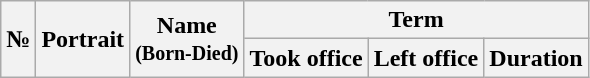<table class="wikitable" style="text-align:center;">
<tr>
<th rowspan=2>№</th>
<th rowspan=2>Portrait</th>
<th rowspan=2>Name<br><small>(Born-Died)</small></th>
<th colspan=3>Term</th>
</tr>
<tr>
<th>Took office</th>
<th>Left office</th>
<th>Duration<br>










</th>
</tr>
</table>
